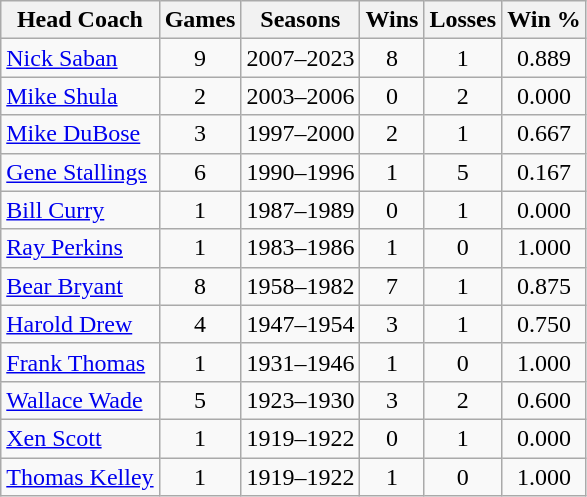<table class="sortable wikitable" style="text-align:center">
<tr>
<th>Head Coach</th>
<th>Games</th>
<th>Seasons</th>
<th>Wins</th>
<th>Losses</th>
<th>Win %</th>
</tr>
<tr>
<td align="left"><a href='#'>Nick Saban</a></td>
<td>9</td>
<td>2007–2023</td>
<td>8</td>
<td>1</td>
<td>0.889</td>
</tr>
<tr>
<td align="left"><a href='#'>Mike Shula</a></td>
<td>2</td>
<td>2003–2006</td>
<td>0</td>
<td>2</td>
<td>0.000</td>
</tr>
<tr>
<td align="left"><a href='#'>Mike DuBose</a></td>
<td>3</td>
<td>1997–2000</td>
<td>2</td>
<td>1</td>
<td>0.667</td>
</tr>
<tr>
<td align="left"><a href='#'>Gene Stallings</a></td>
<td>6</td>
<td>1990–1996</td>
<td>1</td>
<td>5</td>
<td>0.167</td>
</tr>
<tr>
<td align="left"><a href='#'>Bill Curry</a></td>
<td>1</td>
<td>1987–1989</td>
<td>0</td>
<td>1</td>
<td>0.000</td>
</tr>
<tr>
<td align="left"><a href='#'>Ray Perkins</a></td>
<td>1</td>
<td>1983–1986</td>
<td>1</td>
<td>0</td>
<td>1.000</td>
</tr>
<tr>
<td align="left"><a href='#'>Bear Bryant</a></td>
<td>8</td>
<td>1958–1982</td>
<td>7</td>
<td>1</td>
<td>0.875</td>
</tr>
<tr>
<td align="left"><a href='#'>Harold Drew</a></td>
<td>4</td>
<td>1947–1954</td>
<td>3</td>
<td>1</td>
<td>0.750</td>
</tr>
<tr>
<td align="left"><a href='#'>Frank Thomas</a></td>
<td>1</td>
<td>1931–1946</td>
<td>1</td>
<td>0</td>
<td>1.000</td>
</tr>
<tr>
<td align="left"><a href='#'>Wallace Wade</a></td>
<td>5</td>
<td>1923–1930</td>
<td>3</td>
<td>2</td>
<td>0.600</td>
</tr>
<tr>
<td align="left"><a href='#'>Xen Scott</a></td>
<td>1</td>
<td>1919–1922</td>
<td>0</td>
<td>1</td>
<td>0.000</td>
</tr>
<tr>
<td align="left"><a href='#'>Thomas Kelley</a></td>
<td>1</td>
<td>1919–1922</td>
<td>1</td>
<td>0</td>
<td>1.000</td>
</tr>
</table>
